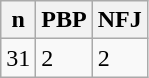<table class="wikitable">
<tr>
<th>n</th>
<th>PBP</th>
<th>NFJ</th>
</tr>
<tr>
<td>31</td>
<td>2</td>
<td>2</td>
</tr>
</table>
